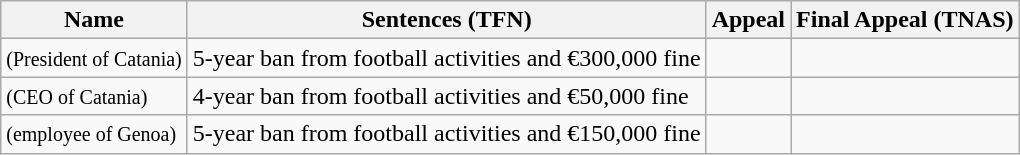<table class="wikitable sortable">
<tr>
<th>Name</th>
<th>Sentences (TFN)</th>
<th>Appeal</th>
<th>Final Appeal (TNAS)</th>
</tr>
<tr>
<td> <small>(President of Catania)</small></td>
<td> 5-year ban from football activities and €300,000 fine</td>
<td></td>
<td></td>
</tr>
<tr>
<td> <small>(CEO of Catania)</small></td>
<td> 4-year ban from football activities and €50,000 fine</td>
<td></td>
<td></td>
</tr>
<tr>
<td> <small>(employee of Genoa)</small></td>
<td> 5-year ban from football activities and €150,000 fine</td>
<td></td>
<td></td>
</tr>
</table>
